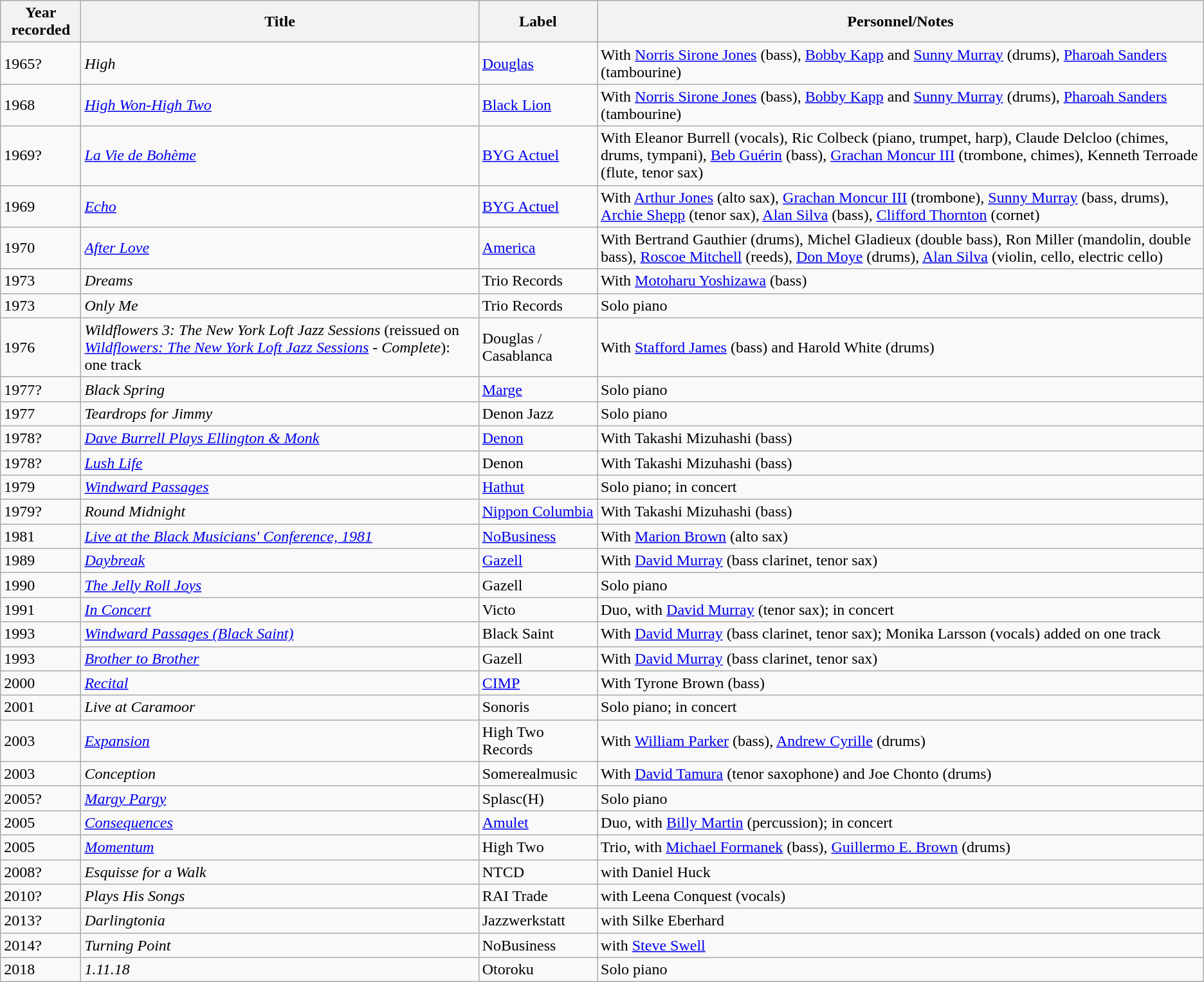<table class="wikitable sortable">
<tr>
<th>Year recorded</th>
<th>Title</th>
<th>Label</th>
<th>Personnel/Notes</th>
</tr>
<tr>
<td>1965?</td>
<td><em>High</em></td>
<td><a href='#'>Douglas</a></td>
<td>With <a href='#'>Norris Sirone Jones</a> (bass), <a href='#'>Bobby Kapp</a> and <a href='#'>Sunny Murray</a> (drums), <a href='#'>Pharoah Sanders</a> (tambourine)</td>
</tr>
<tr>
<td>1968</td>
<td><em><a href='#'>High Won-High Two</a></em></td>
<td><a href='#'>Black Lion</a></td>
<td>With <a href='#'>Norris Sirone Jones</a> (bass), <a href='#'>Bobby Kapp</a> and <a href='#'>Sunny Murray</a> (drums), <a href='#'>Pharoah Sanders</a> (tambourine)</td>
</tr>
<tr>
<td>1969?</td>
<td><em><a href='#'>La Vie de Bohème</a></em></td>
<td><a href='#'>BYG Actuel</a></td>
<td>With Eleanor Burrell (vocals), Ric Colbeck (piano, trumpet, harp), Claude Delcloo (chimes, drums, tympani), <a href='#'>Beb Guérin</a> (bass), <a href='#'>Grachan Moncur III</a> (trombone, chimes), Kenneth Terroade (flute, tenor sax)</td>
</tr>
<tr>
<td>1969</td>
<td><em><a href='#'>Echo</a></em></td>
<td><a href='#'>BYG Actuel</a></td>
<td>With <a href='#'>Arthur Jones</a> (alto sax), <a href='#'>Grachan Moncur III</a> (trombone), <a href='#'>Sunny Murray</a> (bass, drums), <a href='#'>Archie Shepp</a> (tenor sax), <a href='#'>Alan Silva</a> (bass), <a href='#'>Clifford Thornton</a> (cornet)</td>
</tr>
<tr>
<td>1970</td>
<td><em><a href='#'>After Love</a></em></td>
<td><a href='#'>America</a></td>
<td>With Bertrand Gauthier (drums), Michel Gladieux (double bass), Ron Miller (mandolin, double bass), <a href='#'>Roscoe Mitchell</a> (reeds), <a href='#'>Don Moye</a> (drums), <a href='#'>Alan Silva</a> (violin, cello, electric cello)</td>
</tr>
<tr>
<td>1973</td>
<td><em>Dreams</em></td>
<td>Trio Records</td>
<td>With <a href='#'>Motoharu Yoshizawa</a> (bass)</td>
</tr>
<tr>
<td>1973</td>
<td><em>Only Me</em></td>
<td>Trio Records</td>
<td>Solo piano</td>
</tr>
<tr>
<td>1976</td>
<td><em>Wildflowers 3: The New York Loft Jazz Sessions</em> (reissued on <em><a href='#'>Wildflowers: The New York Loft Jazz Sessions</a> - Complete</em>): one track</td>
<td>Douglas / Casablanca</td>
<td>With <a href='#'>Stafford James</a> (bass) and Harold White (drums)</td>
</tr>
<tr>
<td>1977?</td>
<td><em>Black Spring</em></td>
<td><a href='#'>Marge</a></td>
<td>Solo piano</td>
</tr>
<tr>
<td>1977</td>
<td><em>Teardrops for Jimmy</em></td>
<td>Denon Jazz</td>
<td>Solo piano</td>
</tr>
<tr>
<td>1978?</td>
<td><em><a href='#'>Dave Burrell Plays Ellington & Monk</a></em></td>
<td><a href='#'>Denon</a></td>
<td>With Takashi Mizuhashi (bass)</td>
</tr>
<tr>
<td>1978?</td>
<td><em><a href='#'>Lush Life</a></em></td>
<td>Denon</td>
<td>With Takashi Mizuhashi (bass)</td>
</tr>
<tr>
<td>1979</td>
<td><em><a href='#'>Windward Passages</a></em></td>
<td><a href='#'>Hathut</a></td>
<td>Solo piano; in concert</td>
</tr>
<tr>
<td>1979?</td>
<td><em>Round Midnight</em></td>
<td><a href='#'>Nippon Columbia</a></td>
<td>With Takashi Mizuhashi (bass)</td>
</tr>
<tr>
<td>1981</td>
<td><em><a href='#'>Live at the Black Musicians' Conference, 1981</a></em></td>
<td><a href='#'>NoBusiness</a></td>
<td>With <a href='#'>Marion Brown</a> (alto sax)</td>
</tr>
<tr>
<td>1989</td>
<td><em><a href='#'>Daybreak</a></em></td>
<td><a href='#'>Gazell</a></td>
<td>With <a href='#'>David Murray</a> (bass clarinet, tenor sax)</td>
</tr>
<tr>
<td>1990</td>
<td><em><a href='#'>The Jelly Roll Joys</a></em></td>
<td>Gazell</td>
<td>Solo piano</td>
</tr>
<tr>
<td>1991</td>
<td><em><a href='#'>In Concert</a></em></td>
<td Victo Records>Victo</td>
<td>Duo, with <a href='#'>David Murray</a> (tenor sax); in concert</td>
</tr>
<tr>
<td>1993</td>
<td><em><a href='#'>Windward Passages (Black Saint)</a></em></td>
<td>Black Saint</td>
<td>With <a href='#'>David Murray</a> (bass clarinet, tenor sax); Monika Larsson (vocals) added on one track</td>
</tr>
<tr>
<td>1993</td>
<td><em><a href='#'>Brother to Brother</a></em></td>
<td>Gazell</td>
<td>With <a href='#'>David Murray</a> (bass clarinet, tenor sax)</td>
</tr>
<tr>
<td>2000</td>
<td><em><a href='#'>Recital</a></em></td>
<td><a href='#'>CIMP</a></td>
<td>With Tyrone Brown (bass)</td>
</tr>
<tr>
<td>2001</td>
<td><em>Live at Caramoor</em></td>
<td>Sonoris</td>
<td>Solo piano; in concert</td>
</tr>
<tr>
<td>2003</td>
<td><em><a href='#'>Expansion</a></em></td>
<td>High Two Records</td>
<td>With <a href='#'>William Parker</a> (bass), <a href='#'>Andrew Cyrille</a> (drums)</td>
</tr>
<tr>
<td>2003</td>
<td><em>Conception</em></td>
<td>Somerealmusic</td>
<td>With <a href='#'>David Tamura</a> (tenor saxophone) and Joe Chonto (drums)</td>
</tr>
<tr>
<td>2005?</td>
<td><em><a href='#'>Margy Pargy</a></em></td>
<td>Splasc(H)</td>
<td>Solo piano</td>
</tr>
<tr>
<td>2005</td>
<td><em><a href='#'>Consequences</a></em></td>
<td><a href='#'>Amulet</a></td>
<td>Duo, with <a href='#'>Billy Martin</a> (percussion); in concert</td>
</tr>
<tr>
<td>2005</td>
<td><em><a href='#'>Momentum</a></em></td>
<td>High Two</td>
<td>Trio, with <a href='#'>Michael Formanek</a> (bass), <a href='#'>Guillermo E. Brown</a> (drums)</td>
</tr>
<tr>
<td>2008?</td>
<td><em>Esquisse for a Walk</em></td>
<td>NTCD</td>
<td>with Daniel Huck</td>
</tr>
<tr>
<td>2010?</td>
<td><em>Plays His Songs</em></td>
<td>RAI Trade</td>
<td>with Leena Conquest (vocals)</td>
</tr>
<tr>
<td>2013?</td>
<td><em>Darlingtonia</em></td>
<td>Jazzwerkstatt</td>
<td>with Silke Eberhard</td>
</tr>
<tr>
<td>2014?</td>
<td><em>Turning Point</em></td>
<td>NoBusiness</td>
<td>with <a href='#'>Steve Swell</a></td>
</tr>
<tr>
<td>2018</td>
<td><em>1.11.18</em></td>
<td>Otoroku</td>
<td>Solo piano</td>
</tr>
</table>
